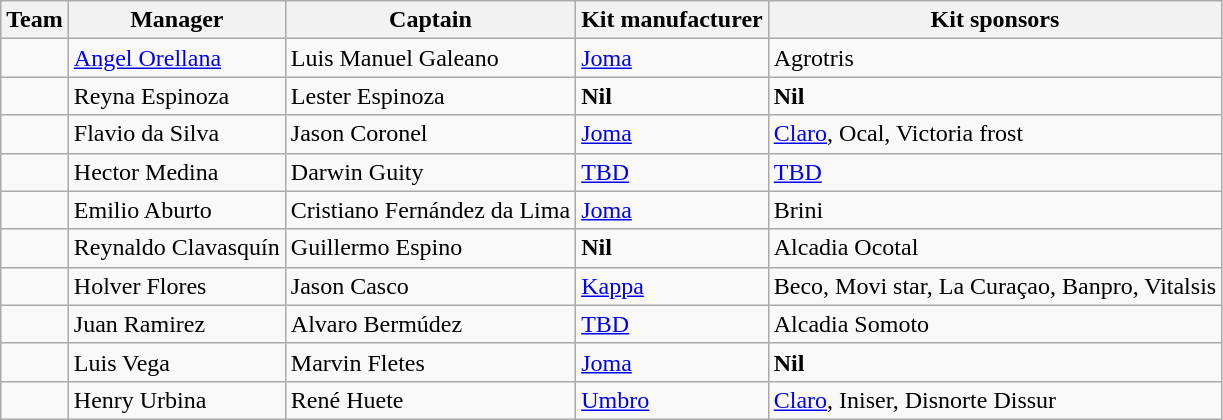<table class="wikitable sortable">
<tr>
<th>Team</th>
<th>Manager</th>
<th>Captain</th>
<th>Kit manufacturer</th>
<th>Kit sponsors</th>
</tr>
<tr>
<td></td>
<td align="left"> <a href='#'>Angel Orellana</a></td>
<td align="left"> Luis Manuel Galeano</td>
<td><a href='#'>Joma</a></td>
<td>Agrotris</td>
</tr>
<tr>
<td></td>
<td align="left"> Reyna Espinoza</td>
<td align="left"> Lester Espinoza</td>
<td><strong>Nil</strong></td>
<td><strong>Nil</strong></td>
</tr>
<tr>
<td></td>
<td align="left"> Flavio da Silva</td>
<td align="left"> Jason Coronel</td>
<td><a href='#'>Joma</a></td>
<td><a href='#'>Claro</a>, Ocal, Victoria frost</td>
</tr>
<tr>
<td></td>
<td align="left"> Hector Medina</td>
<td align="left"> Darwin Guity</td>
<td><a href='#'>TBD</a></td>
<td><a href='#'>TBD</a></td>
</tr>
<tr>
<td></td>
<td align="left"> Emilio Aburto</td>
<td align="left"> Cristiano Fernández da Lima</td>
<td><a href='#'>Joma</a></td>
<td>Brini</td>
</tr>
<tr>
<td></td>
<td> Reynaldo Clavasquín</td>
<td> Guillermo Espino</td>
<td><strong>Nil</strong></td>
<td>Alcadia Ocotal</td>
</tr>
<tr>
<td></td>
<td align="left"> Holver Flores</td>
<td align="left"> Jason Casco</td>
<td><a href='#'>Kappa</a></td>
<td>Beco, Movi star, La Curaçao, Banpro, Vitalsis</td>
</tr>
<tr>
<td></td>
<td align="left"> Juan Ramirez</td>
<td align="left"> Alvaro Bermúdez</td>
<td><a href='#'>TBD</a></td>
<td>Alcadia Somoto</td>
</tr>
<tr>
<td></td>
<td align="left"> Luis Vega</td>
<td align="left"> Marvin Fletes</td>
<td><a href='#'>Joma</a></td>
<td><strong>Nil</strong></td>
</tr>
<tr>
<td></td>
<td align="left"> Henry Urbina</td>
<td align="left"> René Huete</td>
<td><a href='#'>Umbro</a></td>
<td><a href='#'>Claro</a>, Iniser, Disnorte Dissur</td>
</tr>
</table>
